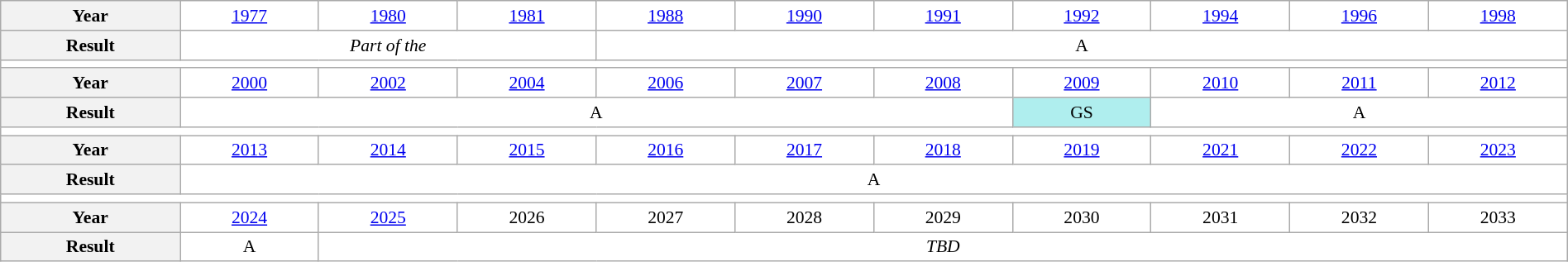<table class="wikitable" style="text-align:center; font-size:90%; background:white;" width="100%">
<tr>
<th>Year</th>
<td><a href='#'>1977</a></td>
<td><a href='#'>1980</a></td>
<td><a href='#'>1981</a></td>
<td><a href='#'>1988</a></td>
<td><a href='#'>1990</a></td>
<td><a href='#'>1991</a></td>
<td><a href='#'>1992</a></td>
<td><a href='#'>1994</a></td>
<td><a href='#'>1996</a></td>
<td><a href='#'>1998</a></td>
</tr>
<tr>
<th>Result</th>
<td colspan="3"><em>Part of the </em></td>
<td colspan="7">A</td>
</tr>
<tr>
<td colspan="11"></td>
</tr>
<tr>
<th>Year</th>
<td><a href='#'>2000</a></td>
<td><a href='#'>2002</a></td>
<td><a href='#'>2004</a></td>
<td><a href='#'>2006</a></td>
<td><a href='#'>2007</a></td>
<td><a href='#'>2008</a></td>
<td><a href='#'>2009</a></td>
<td><a href='#'>2010</a></td>
<td><a href='#'>2011</a></td>
<td><a href='#'>2012</a></td>
</tr>
<tr>
<th>Result</th>
<td colspan="6">A</td>
<td bgcolor="afeeee">GS</td>
<td colspan="3">A</td>
</tr>
<tr>
<td colspan="11"></td>
</tr>
<tr>
<th>Year</th>
<td><a href='#'>2013</a></td>
<td><a href='#'>2014</a></td>
<td><a href='#'>2015</a></td>
<td><a href='#'>2016</a></td>
<td><a href='#'>2017</a></td>
<td><a href='#'>2018</a></td>
<td><a href='#'>2019</a></td>
<td><a href='#'>2021</a></td>
<td><a href='#'>2022</a></td>
<td><a href='#'>2023</a></td>
</tr>
<tr>
<th>Result</th>
<td colspan="10">A</td>
</tr>
<tr>
<td colspan="11"></td>
</tr>
<tr>
<th>Year</th>
<td><a href='#'>2024</a></td>
<td><a href='#'>2025</a></td>
<td>2026</td>
<td>2027</td>
<td>2028</td>
<td>2029</td>
<td>2030</td>
<td>2031</td>
<td>2032</td>
<td>2033</td>
</tr>
<tr>
<th>Result</th>
<td>A</td>
<td colspan="9"><em>TBD</em></td>
</tr>
</table>
